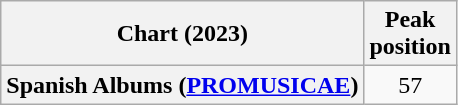<table class="wikitable sortable plainrowheaders" style="text-align:center">
<tr>
<th>Chart (2023)</th>
<th>Peak<br>position</th>
</tr>
<tr>
<th scope="row">Spanish Albums (<a href='#'>PROMUSICAE</a>)</th>
<td>57</td>
</tr>
</table>
